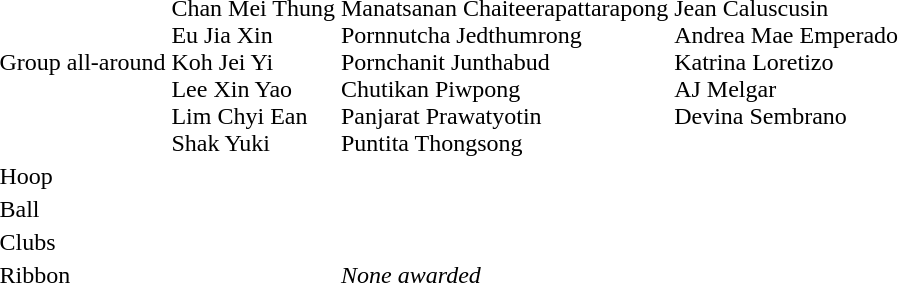<table>
<tr>
<td>Group all-around<br></td>
<td><br>Chan Mei Thung<br>Eu Jia Xin<br>Koh Jei Yi<br>Lee Xin Yao<br>Lim Chyi Ean<br>Shak Yuki</td>
<td nowrap=true><br>Manatsanan Chaiteerapattarapong<br>Pornnutcha Jedthumrong<br>Pornchanit Junthabud<br>Chutikan Piwpong<br>Panjarat Prawatyotin<br>Puntita Thongsong</td>
<td valign=top><br>Jean Caluscusin<br>Andrea Mae Emperado<br>Katrina Loretizo<br>AJ Melgar<br>Devina Sembrano</td>
</tr>
<tr>
<td>Hoop<br></td>
<td></td>
<td></td>
<td></td>
</tr>
<tr>
<td>Ball<br></td>
<td></td>
<td></td>
<td></td>
</tr>
<tr>
<td>Clubs<br></td>
<td></td>
<td></td>
<td></td>
</tr>
<tr>
<td>Ribbon<br></td>
<td><br></td>
<td><em>None awarded</em></td>
<td></td>
</tr>
</table>
